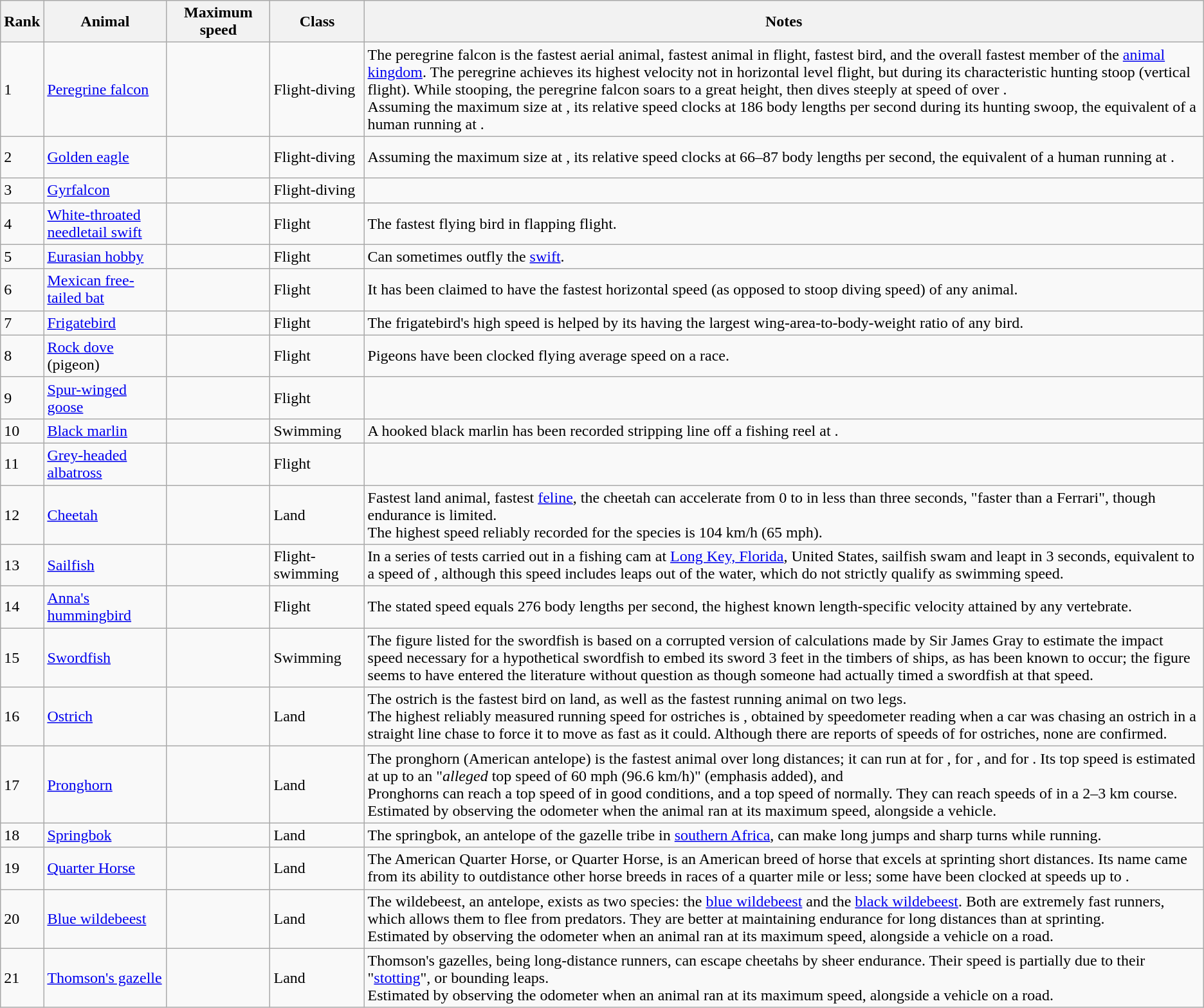<table class="wikitable sortable">
<tr>
<th>Rank</th>
<th width=120>Animal</th>
<th width=100>Maximum speed</th>
<th width=90>Class</th>
<th class=unsortable>Notes</th>
</tr>
<tr>
<td>1</td>
<td><a href='#'>Peregrine falcon</a></td>
<td><br><br></td>
<td>Flight-diving</td>
<td>The peregrine falcon is the fastest aerial animal, fastest animal in flight, fastest bird, and the overall fastest member of the <a href='#'>animal kingdom</a>. The peregrine achieves its highest velocity not in horizontal level flight, but during its characteristic hunting stoop (vertical flight). While stooping, the peregrine falcon soars to a great height, then dives steeply at speed of over .<br>Assuming the maximum size at , its relative speed clocks at 186 body lengths per second during its hunting swoop, the equivalent of a human running at .</td>
</tr>
<tr>
<td>2</td>
<td><a href='#'>Golden eagle</a></td>
<td><br><br></td>
<td>Flight-diving</td>
<td>Assuming the maximum size at , its relative speed clocks at 66–87 body lengths per second, the equivalent of a human running at .</td>
</tr>
<tr>
<td>3</td>
<td><a href='#'>Gyrfalcon</a></td>
<td></td>
<td>Flight-diving</td>
<td></td>
</tr>
<tr>
<td>4</td>
<td><a href='#'>White-throated needletail swift</a></td>
<td><br></td>
<td>Flight</td>
<td>The fastest flying bird in flapping flight.</td>
</tr>
<tr>
<td>5</td>
<td><a href='#'>Eurasian hobby</a></td>
<td><br></td>
<td>Flight</td>
<td>Can sometimes outfly the <a href='#'>swift</a>.</td>
</tr>
<tr>
<td>6</td>
<td><a href='#'>Mexican free-tailed bat</a></td>
<td><br></td>
<td>Flight</td>
<td>It has been claimed to have the fastest horizontal speed (as opposed to stoop diving speed) of any animal.</td>
</tr>
<tr>
<td>7</td>
<td><a href='#'>Frigatebird</a></td>
<td></td>
<td>Flight</td>
<td>The frigatebird's high speed is helped by its having the largest wing-area-to-body-weight ratio of any bird.</td>
</tr>
<tr>
<td>8</td>
<td><a href='#'>Rock dove</a> (pigeon)</td>
<td><br></td>
<td>Flight</td>
<td>Pigeons have been clocked flying  average speed on a  race.</td>
</tr>
<tr>
<td>9</td>
<td><a href='#'>Spur-winged goose</a></td>
<td><br></td>
<td>Flight</td>
<td></td>
</tr>
<tr>
<td>10</td>
<td><a href='#'>Black marlin</a></td>
<td><br></td>
<td>Swimming</td>
<td>A hooked black marlin has been recorded stripping line off a fishing reel at .</td>
</tr>
<tr>
<td>11</td>
<td><a href='#'>Grey-headed albatross</a></td>
<td><br></td>
<td>Flight</td>
<td></td>
</tr>
<tr>
<td>12</td>
<td><a href='#'>Cheetah</a></td>
<td><br></td>
<td>Land</td>
<td>Fastest land animal, fastest <a href='#'>feline</a>, the cheetah can accelerate from 0 to  in less than three seconds, "faster than a Ferrari", though endurance is limited.<br>The highest speed reliably recorded for the species is 104 km/h (65 mph).</td>
</tr>
<tr>
<td>13</td>
<td><a href='#'>Sailfish</a></td>
<td><br></td>
<td>Flight-swimming</td>
<td>In a series of tests carried out in a fishing cam at <a href='#'>Long Key, Florida</a>, United States, sailfish swam and leapt  in 3 seconds, equivalent to a speed of , although this speed includes leaps out of the water, which do not strictly qualify as swimming speed.</td>
</tr>
<tr>
<td>14</td>
<td><a href='#'>Anna's hummingbird</a></td>
<td><br></td>
<td>Flight</td>
<td>The stated speed equals 276 body lengths per second, the highest known length-specific velocity attained by any vertebrate.</td>
</tr>
<tr>
<td>15</td>
<td><a href='#'>Swordfish</a></td>
<td></td>
<td>Swimming</td>
<td>The  figure listed for the swordfish is based on a corrupted version of calculations made by Sir James Gray to estimate the impact speed necessary for a hypothetical  swordfish to embed its sword 3 feet in the timbers of ships, as has been known to occur; the figure seems to have entered the literature without question as though someone had actually timed a swordfish at that speed.</td>
</tr>
<tr>
<td>16</td>
<td><a href='#'>Ostrich</a></td>
<td><br></td>
<td>Land</td>
<td>The ostrich is the fastest bird on land, as well as the fastest running animal on two legs.<br>The highest reliably measured running speed for ostriches is , obtained by speedometer reading when a car was chasing an ostrich in a straight line chase to force it to move as fast as it could. Although there are reports of speeds of  for ostriches, none are confirmed.</td>
</tr>
<tr>
<td>17</td>
<td><a href='#'>Pronghorn</a></td>
<td></td>
<td>Land</td>
<td>The pronghorn (American antelope) is the fastest animal over long distances; it can run at  for ,  for , and  for . Its top speed is estimated at up to  an "<em>alleged</em> top speed of 60 mph (96.6 km/h)" (emphasis added), and <br>Pronghorns can reach a top speed of  in good conditions, and a top speed of  normally. They can reach speeds of  in a 2–3 km course. Estimated by observing the odometer when the animal ran at its maximum speed, alongside a vehicle.</td>
</tr>
<tr>
<td>18</td>
<td><a href='#'>Springbok</a></td>
<td><br></td>
<td>Land</td>
<td>The springbok, an antelope of the gazelle tribe in <a href='#'>southern Africa</a>, can make long jumps and sharp turns while running.</td>
</tr>
<tr>
<td>19</td>
<td><a href='#'>Quarter Horse</a></td>
<td></td>
<td>Land</td>
<td>The American Quarter Horse, or Quarter Horse, is an American breed of horse that excels at sprinting short distances. Its name came from its ability to outdistance other horse breeds in races of a quarter mile or less; some have been clocked at speeds up to .</td>
</tr>
<tr>
<td>20</td>
<td><a href='#'>Blue wildebeest</a></td>
<td></td>
<td>Land</td>
<td>The wildebeest, an antelope, exists as two species: the <a href='#'>blue wildebeest</a> and the <a href='#'>black wildebeest</a>. Both are extremely fast runners, which allows them to flee from predators. They are better at maintaining endurance for long distances than at sprinting.<br>Estimated by observing the odometer when an animal ran at its maximum speed, alongside a vehicle on a road.</td>
</tr>
<tr>
<td>21</td>
<td><a href='#'>Thomson's gazelle</a></td>
<td></td>
<td>Land</td>
<td>Thomson's gazelles, being long-distance runners, can escape cheetahs by sheer endurance. Their speed is partially due to their "<a href='#'>stotting</a>", or bounding leaps.<br>Estimated by observing the odometer when an animal ran at its maximum speed, alongside a vehicle on a road.</td>
</tr>
</table>
